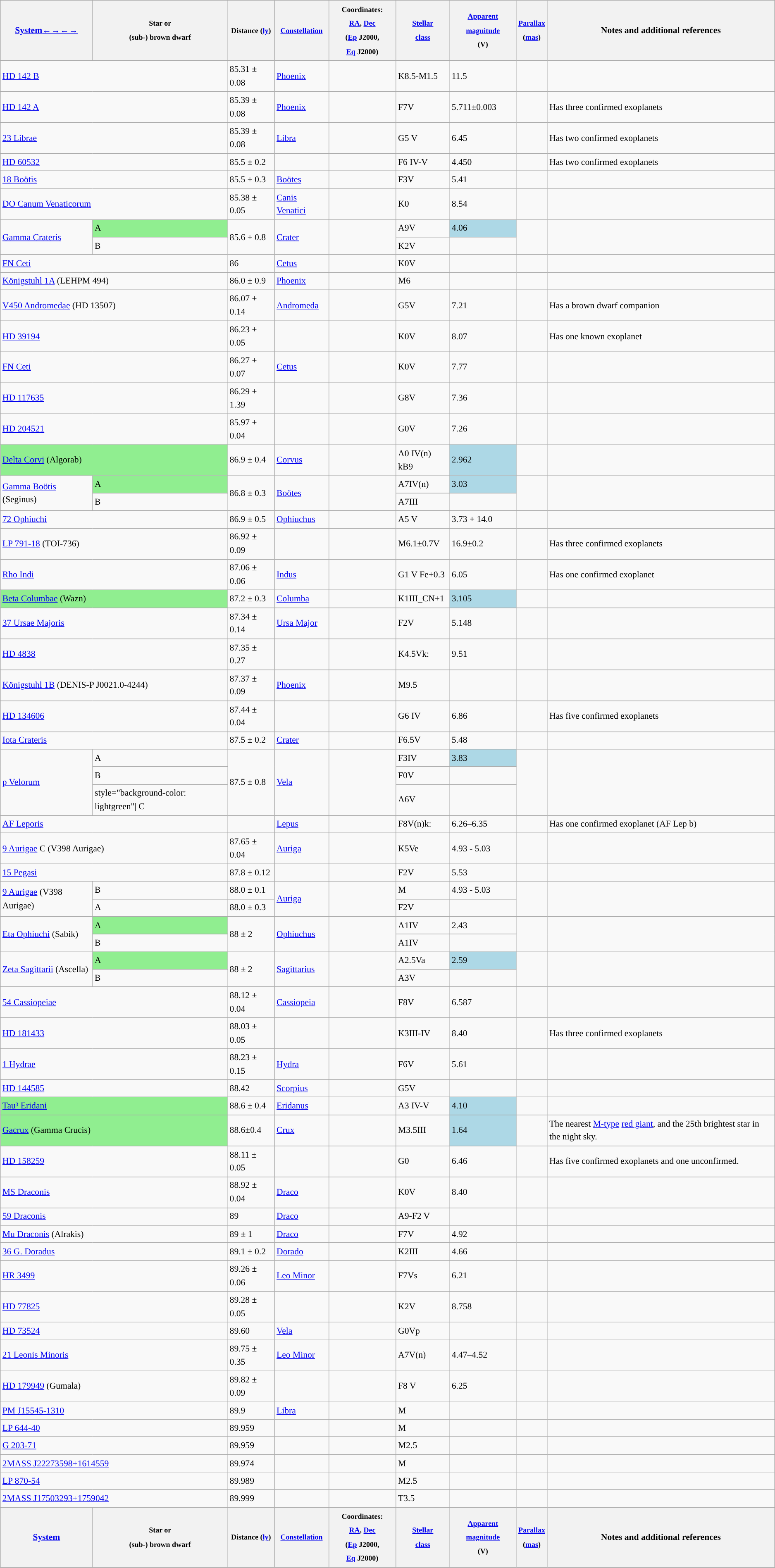<table class="wikitable sortable" style="font-size:90%; line-height:1.5em; position:relative">
<tr>
<th scope="col"><a href='#'>System</a><span><a href='#'>←</a></span><span><a href='#'>→</a></span><span><a href='#'>←</a></span><span><a href='#'>→</a></span></th>
<th><small>Star or<br>(sub-) brown dwarf</small></th>
<th scope="col"><small>Distance (<a href='#'>ly</a>)</small></th>
<th><small><a href='#'>Constellation</a></small></th>
<th><small>Coordinates:<br><a href='#'>RA</a>, <a href='#'>Dec</a><br>(<a href='#'>Ep</a> J2000, <a href='#'>Eq</a> J2000)</small></th>
<th scope="col"><small><a href='#'>Stellar<br>class</a></small></th>
<th scope="col"><small><a href='#'>Apparent magnitude</a><br>(V)</small></th>
<th scope="col"><small><a href='#'>Parallax</a><br>(<a href='#'>mas</a>)</small></th>
<th scope="col">Notes and additional references</th>
</tr>
<tr>
<td colspan = '2'><a href='#'>HD 142 B</a></td>
<td>85.31 ± 0.08</td>
<td><a href='#'>Phoenix</a></td>
<td></td>
<td style="background: ">K8.5-M1.5</td>
<td>11.5</td>
<td></td>
<td></td>
</tr>
<tr>
<td colspan = '2'><a href='#'>HD 142 A</a></td>
<td>85.39 ± 0.08</td>
<td><a href='#'>Phoenix</a></td>
<td></td>
<td style="background: ">F7V</td>
<td>5.711±0.003</td>
<td></td>
<td>Has three confirmed exoplanets</td>
</tr>
<tr>
<td colspan = '2'><a href='#'>23 Librae</a></td>
<td>85.39 ± 0.08</td>
<td><a href='#'>Libra</a></td>
<td></td>
<td style="background: ">G5 V</td>
<td>6.45</td>
<td></td>
<td>Has two confirmed exoplanets</td>
</tr>
<tr>
<td colspan = '2'><a href='#'>HD 60532</a></td>
<td>85.5 ± 0.2</td>
<td></td>
<td></td>
<td style="background: ">F6 IV-V</td>
<td>4.450</td>
<td></td>
<td>Has two confirmed exoplanets</td>
</tr>
<tr>
<td colspan = '2'><a href='#'>18 Boötis</a></td>
<td>85.5 ± 0.3</td>
<td><a href='#'>Boötes</a></td>
<td></td>
<td style="background: ">F3V</td>
<td>5.41</td>
<td></td>
<td></td>
</tr>
<tr>
<td colspan = '2'><a href='#'>DO Canum Venaticorum</a></td>
<td>85.38 ± 0.05</td>
<td><a href='#'>Canis Venatici</a></td>
<td></td>
<td style="background: ">K0</td>
<td>8.54</td>
<td></td>
<td></td>
</tr>
<tr>
<td rowspan='2'><a href='#'>Gamma Crateris</a></td>
<td style="background-color: lightgreen">A</td>
<td rowspan='2'>85.6 ± 0.8</td>
<td rowspan='2'><a href='#'>Crater</a></td>
<td rowspan='2'></td>
<td style="background: ">A9V</td>
<td style="background-color: lightblue">4.06</td>
<td rowspan='2'></td>
<td rowspan='2'></td>
</tr>
<tr>
<td>B</td>
<td style="background: ">K2V</td>
<td></td>
</tr>
<tr>
<td colspan = '2'><a href='#'>FN Ceti</a></td>
<td>86</td>
<td><a href='#'>Cetus</a></td>
<td></td>
<td style="background: ">K0V</td>
<td></td>
<td></td>
<td></td>
</tr>
<tr>
<td colspan = '2'><a href='#'>Königstuhl 1A</a> (LEHPM 494)</td>
<td>86.0 ± 0.9</td>
<td><a href='#'>Phoenix</a></td>
<td></td>
<td style="background: ">M6</td>
<td></td>
<td></td>
<td></td>
</tr>
<tr>
<td colspan = '2'><a href='#'>V450 Andromedae</a> (HD 13507)</td>
<td>86.07 ± 0.14</td>
<td><a href='#'>Andromeda</a></td>
<td></td>
<td style="background: ">G5V</td>
<td>7.21</td>
<td></td>
<td>Has a brown dwarf companion</td>
</tr>
<tr>
<td colspan = '2'><a href='#'>HD 39194</a></td>
<td>86.23 ± 0.05</td>
<td></td>
<td></td>
<td style="background: ">K0V</td>
<td>8.07</td>
<td></td>
<td>Has one known exoplanet</td>
</tr>
<tr>
<td colspan = '2'><a href='#'>FN Ceti</a></td>
<td>86.27 ± 0.07</td>
<td><a href='#'>Cetus</a></td>
<td></td>
<td style="background: ">K0V</td>
<td>7.77</td>
<td></td>
<td></td>
</tr>
<tr>
<td colspan = '2'><a href='#'>HD 117635</a></td>
<td>86.29 ± 1.39</td>
<td></td>
<td></td>
<td style="background: ">G8V</td>
<td>7.36</td>
<td></td>
<td></td>
</tr>
<tr>
<td colspan = '2'><a href='#'>HD 204521</a></td>
<td>85.97 ± 0.04</td>
<td></td>
<td></td>
<td style="background: ">G0V</td>
<td>7.26</td>
<td></td>
<td></td>
</tr>
<tr>
<td colspan = '2' style="background-color: lightgreen"><a href='#'>Delta Corvi</a> (Algorab)</td>
<td>86.9 ± 0.4</td>
<td><a href='#'>Corvus</a></td>
<td></td>
<td style="background: ">A0 IV(n) kB9</td>
<td style="background-color: lightblue">2.962</td>
<td></td>
<td></td>
</tr>
<tr>
<td rowspan='2'><a href='#'>Gamma Boötis</a> (Seginus)</td>
<td style="background-color: lightgreen">A</td>
<td rowspan='2'>86.8 ± 0.3</td>
<td rowspan='2'><a href='#'>Boötes</a></td>
<td rowspan='2'></td>
<td style="background: ">A7IV(n)</td>
<td style="background-color: lightblue">3.03</td>
<td rowspan='2'></td>
<td rowspan='2'></td>
</tr>
<tr>
<td>B</td>
<td style="background: ">A7III</td>
<td></td>
</tr>
<tr>
<td colspan = '2'><a href='#'>72 Ophiuchi</a></td>
<td>86.9 ± 0.5</td>
<td><a href='#'>Ophiuchus</a></td>
<td></td>
<td style="background: ">A5 V</td>
<td>3.73 + 14.0</td>
<td></td>
<td></td>
</tr>
<tr>
<td colspan = '2'><a href='#'>LP 791-18</a> (TOI-736)</td>
<td>86.92 ± 0.09</td>
<td></td>
<td></td>
<td style="background: ">M6.1±0.7V</td>
<td>16.9±0.2</td>
<td></td>
<td>Has three confirmed exoplanets</td>
</tr>
<tr>
<td colspan = '2'><a href='#'>Rho Indi</a></td>
<td>87.06 ± 0.06</td>
<td><a href='#'>Indus</a></td>
<td></td>
<td style="background: ">G1 V Fe+0.3</td>
<td>6.05</td>
<td></td>
<td>Has one confirmed exoplanet</td>
</tr>
<tr>
<td colspan = '2' style="background-color: lightgreen"><a href='#'>Beta Columbae</a> (Wazn)</td>
<td>87.2 ± 0.3</td>
<td><a href='#'>Columba</a></td>
<td></td>
<td style="background: ">K1III_CN+1</td>
<td style="background-color: lightblue">3.105</td>
<td></td>
<td></td>
</tr>
<tr>
<td colspan = '2'><a href='#'>37 Ursae Majoris</a></td>
<td>87.34 ± 0.14</td>
<td><a href='#'>Ursa Major</a></td>
<td></td>
<td style="background: ">F2V</td>
<td>5.148</td>
<td></td>
<td></td>
</tr>
<tr>
<td colspan = '2'><a href='#'>HD 4838</a></td>
<td>87.35 ± 0.27</td>
<td></td>
<td></td>
<td style="background: ">K4.5Vk:</td>
<td>9.51</td>
<td></td>
<td></td>
</tr>
<tr>
<td colspan = '2'><a href='#'>Königstuhl 1B</a> (DENIS-P J0021.0-4244)</td>
<td>87.37 ± 0.09</td>
<td><a href='#'>Phoenix</a></td>
<td></td>
<td style="background: ">M9.5</td>
<td></td>
<td></td>
<td></td>
</tr>
<tr>
<td colspan = '2'><a href='#'>HD 134606</a></td>
<td>87.44 ± 0.04</td>
<td></td>
<td></td>
<td style="background: ">G6 IV</td>
<td>6.86</td>
<td></td>
<td>Has five confirmed exoplanets</td>
</tr>
<tr>
<td colspan = '2'><a href='#'>Iota Crateris</a></td>
<td>87.5 ± 0.2</td>
<td><a href='#'>Crater</a></td>
<td></td>
<td style="background: ">F6.5V</td>
<td>5.48</td>
<td></td>
<td></td>
</tr>
<tr>
<td rowspan='3'><a href='#'>p Velorum</a></td>
<td>A</td>
<td rowspan='3'>87.5 ± 0.8</td>
<td rowspan='3'><a href='#'>Vela</a></td>
<td rowspan='3'></td>
<td style="background: ">F3IV</td>
<td style="background-color: lightblue">3.83</td>
<td rowspan='3'></td>
<td rowspan='3'></td>
</tr>
<tr>
<td>B</td>
<td style="background: ">F0V</td>
<td></td>
</tr>
<tr>
<td>style="background-color: lightgreen"| C</td>
<td style="background: ">A6V</td>
<td></td>
</tr>
<tr>
<td colspan = '2'><a href='#'>AF Leporis</a></td>
<td></td>
<td><a href='#'>Lepus</a></td>
<td></td>
<td style="background: ">F8V(n)k:</td>
<td>6.26–6.35</td>
<td></td>
<td>Has one confirmed exoplanet (AF Lep b)</td>
</tr>
<tr>
<td colspan = '2'><a href='#'>9 Aurigae</a> C (V398 Aurigae)</td>
<td>87.65 ± 0.04</td>
<td><a href='#'>Auriga</a></td>
<td></td>
<td style="background: ">K5Ve</td>
<td>4.93 - 5.03</td>
<td></td>
<td></td>
</tr>
<tr>
<td colspan = '2'><a href='#'>15 Pegasi</a></td>
<td>87.8 ± 0.12</td>
<td></td>
<td></td>
<td style="background: ">F2V</td>
<td>5.53</td>
<td></td>
<td></td>
</tr>
<tr>
<td rowspan='2'><a href='#'>9 Aurigae</a> (V398 Aurigae)</td>
<td>B</td>
<td>88.0 ± 0.1</td>
<td rowspan='2'><a href='#'>Auriga</a></td>
<td rowspan='2'></td>
<td style="background: ">M</td>
<td>4.93 - 5.03</td>
<td rowspan='2'></td>
<td rowspan='2'></td>
</tr>
<tr>
<td>A</td>
<td>88.0 ± 0.3</td>
<td style="background: ">F2V</td>
<td></td>
</tr>
<tr>
<td rowspan='2'><a href='#'>Eta Ophiuchi</a> (Sabik)</td>
<td style="background-color: lightgreen">A</td>
<td rowspan='2'>88 ± 2</td>
<td rowspan='2'><a href='#'>Ophiuchus</a></td>
<td rowspan='2'></td>
<td style="background: ">A1IV</td>
<td> 2.43</td>
<td rowspan='2'></td>
<td rowspan='2'></td>
</tr>
<tr>
<td>B</td>
<td style="background: ">A1IV</td>
<td></td>
</tr>
<tr>
<td rowspan='2'><a href='#'>Zeta Sagittarii</a> (Ascella)</td>
<td style="background-color: lightgreen">A</td>
<td rowspan='2'>88 ± 2</td>
<td rowspan='2'><a href='#'>Sagittarius</a></td>
<td rowspan='2'></td>
<td style="background: ">A2.5Va</td>
<td style="background-color: lightblue">2.59</td>
<td rowspan='2'></td>
<td rowspan='2'></td>
</tr>
<tr>
<td>B</td>
<td style="background: ">A3V</td>
<td></td>
</tr>
<tr>
<td colspan = '2'><a href='#'>54 Cassiopeiae</a></td>
<td>88.12 ± 0.04</td>
<td><a href='#'>Cassiopeia</a></td>
<td></td>
<td style="background: ">F8V</td>
<td>6.587</td>
<td></td>
<td></td>
</tr>
<tr>
<td colspan = '2'><a href='#'>HD 181433</a></td>
<td>88.03 ± 0.05</td>
<td></td>
<td></td>
<td style="background: ">K3III-IV</td>
<td>8.40</td>
<td></td>
<td>Has three confirmed exoplanets</td>
</tr>
<tr>
<td colspan = '2'><a href='#'>1 Hydrae</a></td>
<td>88.23 ± 0.15</td>
<td><a href='#'>Hydra</a></td>
<td></td>
<td style="background: ">F6V</td>
<td>5.61</td>
<td></td>
<td></td>
</tr>
<tr>
<td colspan = '2'><a href='#'>HD 144585</a></td>
<td>88.42</td>
<td><a href='#'>Scorpius</a></td>
<td></td>
<td style="background: ">G5V</td>
<td></td>
<td></td>
<td></td>
</tr>
<tr>
<td colspan = '2' style="background-color: lightgreen"><a href='#'>Tau³ Eridani</a></td>
<td>88.6 ± 0.4</td>
<td><a href='#'>Eridanus</a></td>
<td></td>
<td style="background: ">A3 IV-V</td>
<td style="background-color: lightblue">4.10</td>
<td></td>
<td></td>
</tr>
<tr>
<td colspan = '2' style="background-color: lightgreen"><a href='#'>Gacrux</a> (Gamma Crucis)</td>
<td>88.6±0.4</td>
<td><a href='#'>Crux</a></td>
<td></td>
<td style="background: ">M3.5III</td>
<td style="background-color: lightblue">1.64</td>
<td></td>
<td>The nearest <a href='#'>M-type</a> <a href='#'>red giant</a>, and the 25th brightest star in the night sky.</td>
</tr>
<tr>
<td colspan = '2'><a href='#'>HD 158259</a></td>
<td>88.11 ± 0.05</td>
<td></td>
<td></td>
<td style="background: ">G0</td>
<td>6.46</td>
<td></td>
<td>Has five confirmed exoplanets and one unconfirmed.</td>
</tr>
<tr>
<td colspan = '2'><a href='#'>MS Draconis</a></td>
<td>88.92 ± 0.04</td>
<td><a href='#'>Draco</a></td>
<td></td>
<td style="background: ">K0V</td>
<td>8.40</td>
<td></td>
<td></td>
</tr>
<tr>
<td colspan = '2'><a href='#'>59 Draconis</a></td>
<td>89</td>
<td><a href='#'>Draco</a></td>
<td></td>
<td style="background: ">A9-F2 V</td>
<td></td>
<td></td>
<td></td>
</tr>
<tr>
<td colspan = '2'><a href='#'>Mu Draconis</a> (Alrakis)</td>
<td>89 ± 1</td>
<td><a href='#'>Draco</a></td>
<td></td>
<td style="background: ">F7V</td>
<td>4.92</td>
<td></td>
<td></td>
</tr>
<tr>
<td colspan = '2'><a href='#'>36 G. Doradus</a></td>
<td>89.1 ± 0.2</td>
<td><a href='#'>Dorado</a></td>
<td></td>
<td style="background: ">K2III</td>
<td>4.66</td>
<td></td>
<td></td>
</tr>
<tr>
<td colspan = '2'><a href='#'>HR 3499</a></td>
<td>89.26 ± 0.06</td>
<td><a href='#'>Leo Minor</a></td>
<td></td>
<td style="background: ">F7Vs</td>
<td>6.21</td>
<td></td>
<td></td>
</tr>
<tr>
<td colspan = '2'><a href='#'>HD 77825</a></td>
<td>89.28 ± 0.05</td>
<td></td>
<td></td>
<td style="background: ">K2V</td>
<td>8.758</td>
<td></td>
<td></td>
</tr>
<tr>
<td colspan = '2'><a href='#'>HD 73524</a></td>
<td>89.60</td>
<td><a href='#'>Vela</a></td>
<td></td>
<td style="background: ">G0Vp</td>
<td></td>
<td></td>
<td></td>
</tr>
<tr>
<td colspan = '2'><a href='#'>21 Leonis Minoris</a></td>
<td>89.75 ± 0.35</td>
<td><a href='#'>Leo Minor</a></td>
<td></td>
<td style="background: ">A7V(n)</td>
<td>4.47–4.52</td>
<td></td>
<td></td>
</tr>
<tr>
<td colspan = '2'><a href='#'>HD 179949</a> (Gumala)</td>
<td>89.82 ± 0.09</td>
<td></td>
<td></td>
<td style="background: ">F8 V</td>
<td>6.25</td>
<td></td>
<td></td>
</tr>
<tr>
<td colspan = '2'><a href='#'>PM J15545-1310</a></td>
<td>89.9</td>
<td><a href='#'>Libra</a></td>
<td></td>
<td style="background: ">M</td>
<td></td>
<td></td>
<td></td>
</tr>
<tr>
<td colspan = '2'><a href='#'>LP 644-40</a></td>
<td>89.959</td>
<td></td>
<td></td>
<td style="background: ">M</td>
<td></td>
<td></td>
<td></td>
</tr>
<tr>
<td colspan = '2'><a href='#'>G 203-71</a></td>
<td>89.959</td>
<td></td>
<td></td>
<td style="background: ">M2.5</td>
<td></td>
<td></td>
<td></td>
</tr>
<tr>
<td colspan = '2'><a href='#'>2MASS J22273598+1614559</a></td>
<td>89.974</td>
<td></td>
<td></td>
<td style="background: ">M</td>
<td></td>
<td></td>
<td></td>
</tr>
<tr>
<td colspan = '2'><a href='#'>LP 870-54</a></td>
<td>89.989</td>
<td></td>
<td></td>
<td style="background: ">M2.5</td>
<td></td>
<td></td>
<td></td>
</tr>
<tr>
<td colspan = '2'><a href='#'>2MASS J17503293+1759042</a></td>
<td>89.999</td>
<td></td>
<td></td>
<td style="background: ">T3.5</td>
<td></td>
<td></td>
<td></td>
</tr>
<tr>
<th scope="col"><a href='#'>System</a></th>
<th><small>Star or<br>(sub-) brown dwarf</small></th>
<th scope="col"><small>Distance (<a href='#'>ly</a>)</small></th>
<th><small><a href='#'>Constellation</a></small></th>
<th><small>Coordinates:<br><a href='#'>RA</a>, <a href='#'>Dec</a><br>(<a href='#'>Ep</a> J2000, <a href='#'>Eq</a> J2000)</small></th>
<th scope="col"><small><a href='#'>Stellar<br>class</a></small></th>
<th scope="col"><small><a href='#'>Apparent magnitude</a><br>(V)</small></th>
<th scope="col"><small><a href='#'>Parallax</a><br>(<a href='#'>mas</a>)</small></th>
<th scope="col">Notes and additional references</th>
</tr>
</table>
